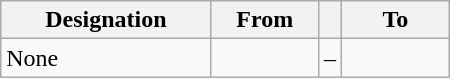<table class="wikitable" width="300px">
<tr>
<th>Designation</th>
<th width="24%">From</th>
<th width="2%"></th>
<th width="24%">To</th>
</tr>
<tr>
<td>None</td>
<td></td>
<td>–</td>
<td></td>
</tr>
</table>
